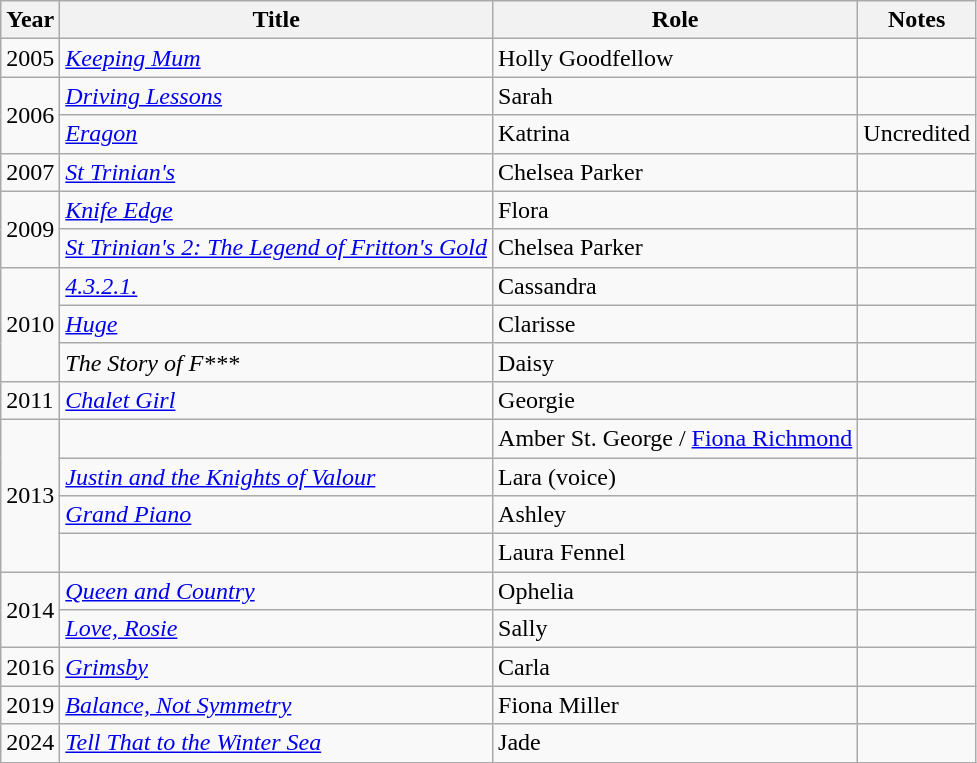<table class="wikitable sortable">
<tr>
<th>Year</th>
<th>Title</th>
<th>Role</th>
<th class="unsortable">Notes</th>
</tr>
<tr>
<td>2005</td>
<td><em><a href='#'>Keeping Mum</a></em></td>
<td>Holly Goodfellow</td>
<td></td>
</tr>
<tr>
<td rowspan="2">2006</td>
<td><em><a href='#'>Driving Lessons</a></em></td>
<td>Sarah</td>
<td></td>
</tr>
<tr>
<td><em><a href='#'>Eragon</a></em></td>
<td>Katrina</td>
<td>Uncredited</td>
</tr>
<tr>
<td>2007</td>
<td><em><a href='#'>St Trinian's</a></em></td>
<td>Chelsea Parker</td>
<td></td>
</tr>
<tr>
<td rowspan="2">2009</td>
<td><em><a href='#'>Knife Edge</a></em></td>
<td>Flora</td>
<td></td>
</tr>
<tr>
<td><em><a href='#'>St Trinian's 2: The Legend of Fritton's Gold</a></em></td>
<td>Chelsea Parker</td>
<td></td>
</tr>
<tr>
<td rowspan="3">2010</td>
<td><em><a href='#'>4.3.2.1.</a></em></td>
<td>Cassandra</td>
<td></td>
</tr>
<tr>
<td><em><a href='#'>Huge</a></em></td>
<td>Clarisse</td>
<td></td>
</tr>
<tr>
<td><em>The Story of F***</em></td>
<td>Daisy</td>
<td></td>
</tr>
<tr>
<td>2011</td>
<td><em><a href='#'>Chalet Girl</a></em></td>
<td>Georgie</td>
<td></td>
</tr>
<tr>
<td rowspan="4">2013</td>
<td><em></em></td>
<td>Amber St. George / <a href='#'>Fiona Richmond</a></td>
<td></td>
</tr>
<tr>
<td><em><a href='#'>Justin and the Knights of Valour</a></em></td>
<td>Lara (voice)</td>
<td></td>
</tr>
<tr>
<td><em><a href='#'>Grand Piano</a></em></td>
<td>Ashley</td>
<td></td>
</tr>
<tr>
<td><em></em></td>
<td>Laura Fennel</td>
<td></td>
</tr>
<tr>
<td rowspan="2">2014</td>
<td><em><a href='#'>Queen and Country</a></em></td>
<td>Ophelia</td>
<td></td>
</tr>
<tr>
<td><em><a href='#'>Love, Rosie</a></em></td>
<td>Sally</td>
<td></td>
</tr>
<tr>
<td>2016</td>
<td><em><a href='#'>Grimsby</a></em></td>
<td>Carla</td>
<td></td>
</tr>
<tr>
<td>2019</td>
<td><em><a href='#'>Balance, Not Symmetry</a></em></td>
<td>Fiona Miller</td>
<td></td>
</tr>
<tr>
<td>2024</td>
<td><em><a href='#'>Tell That to the Winter Sea</a></em></td>
<td>Jade</td>
<td></td>
</tr>
</table>
